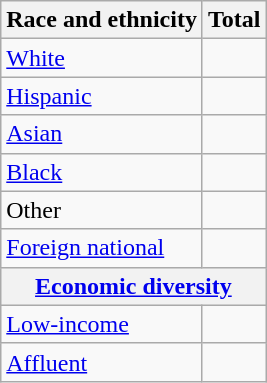<table class="wikitable floatright sortable collapsible"; text-align:right; font-size:80%;">
<tr>
<th>Race and ethnicity</th>
<th colspan="2" data-sort-type=number>Total</th>
</tr>
<tr>
<td><a href='#'>White</a></td>
<td align=right></td>
</tr>
<tr>
<td><a href='#'>Hispanic</a></td>
<td align=right></td>
</tr>
<tr>
<td><a href='#'>Asian</a></td>
<td align=right></td>
</tr>
<tr>
<td><a href='#'>Black</a></td>
<td align=right></td>
</tr>
<tr>
<td>Other</td>
<td align=right></td>
</tr>
<tr>
<td><a href='#'>Foreign national</a></td>
<td align=right></td>
</tr>
<tr>
<th colspan="4" data-sort-type=number><a href='#'>Economic diversity</a></th>
</tr>
<tr>
<td><a href='#'>Low-income</a></td>
<td align=right></td>
</tr>
<tr>
<td><a href='#'>Affluent</a></td>
<td align=right></td>
</tr>
</table>
